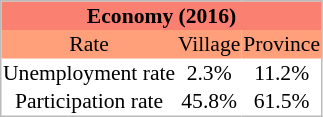<table cellpadding="1" style="float: left; margin: 0em 1em 1em 0em; border:1px #bbbbbb solid; border-collapse: collapse; font-size: 90%;">
<tr align="center" bgcolor=salmon>
<th colspan=3>Economy (2016)</th>
</tr>
<tr align=center bgcolor=lightsalmon>
<td>Rate</td>
<td>Village</td>
<td>Province</td>
</tr>
<tr align=center>
<td>Unemployment rate</td>
<td>2.3%</td>
<td>11.2%</td>
</tr>
<tr align=center>
<td>Participation rate</td>
<td>45.8%</td>
<td>61.5%</td>
</tr>
</table>
